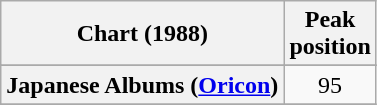<table class="wikitable sortable plainrowheaders">
<tr>
<th>Chart (1988)</th>
<th>Peak<br>position</th>
</tr>
<tr>
</tr>
<tr>
<th scope="row">Japanese Albums (<a href='#'>Oricon</a>)</th>
<td align="center">95</td>
</tr>
<tr>
</tr>
</table>
